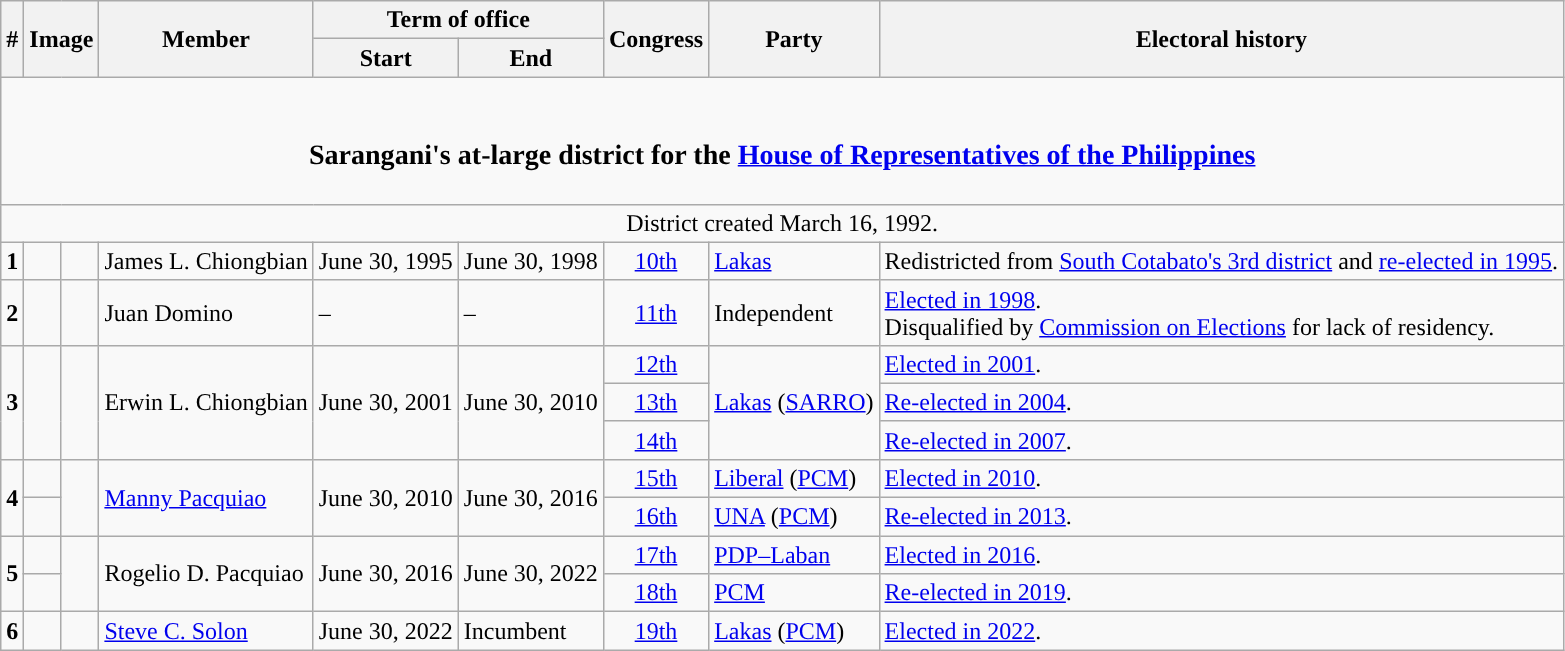<table class=wikitable>
<tr>
<th rowspan="2">#</th>
<th rowspan="2" colspan=2>Image</th>
<th rowspan="2">Member</th>
<th colspan=2>Term of office</th>
<th rowspan="2">Congress</th>
<th rowspan="2">Party</th>
<th rowspan="2">Electoral history</th>
</tr>
<tr>
<th>Start</th>
<th>End</th>
</tr>
<tr>
<td colspan="9" style="text-align:center;"><br><h3>Sarangani's at-large district for the <a href='#'>House of Representatives of the Philippines</a></h3></td>
</tr>
<tr>
<td colspan="9" style="text-align:center;">District created March 16, 1992.</td>
</tr>
<tr>
<td style="text-align:center;"><strong>1</strong></td>
<td style="color:inherit;background:"></td>
<td></td>
<td>James L. Chiongbian</td>
<td>June 30, 1995</td>
<td>June 30, 1998</td>
<td style="text-align:center;"><a href='#'>10th</a></td>
<td><a href='#'>Lakas</a></td>
<td>Redistricted from <a href='#'>South Cotabato's 3rd district</a> and <a href='#'>re-elected in 1995</a>.</td>
</tr>
<tr>
<td style="text-align:center;"><strong>2</strong></td>
<td style="color:inherit;background:"></td>
<td></td>
<td>Juan Domino</td>
<td>–</td>
<td>–</td>
<td style="text-align:center;"><a href='#'>11th</a></td>
<td>Independent</td>
<td><a href='#'>Elected in 1998</a>.<br>Disqualified by <a href='#'>Commission on Elections</a> for lack of residency. </td>
</tr>
<tr>
<td rowspan="3" style="text-align:center;"><strong>3</strong></td>
<td rowspan="3" style="color:inherit;background:"></td>
<td rowspan="3"></td>
<td rowspan="3">Erwin L. Chiongbian</td>
<td rowspan="3">June 30, 2001</td>
<td rowspan="3">June 30, 2010</td>
<td style="text-align:center;"><a href='#'>12th</a></td>
<td rowspan="3"><a href='#'>Lakas</a> (<a href='#'>SARRO</a>)</td>
<td><a href='#'>Elected in 2001</a>.</td>
</tr>
<tr>
<td style="text-align:center;"><a href='#'>13th</a></td>
<td><a href='#'>Re-elected in 2004</a>.</td>
</tr>
<tr>
<td style="text-align:center;"><a href='#'>14th</a></td>
<td><a href='#'>Re-elected in 2007</a>.</td>
</tr>
<tr>
<td rowspan="2" style="text-align:center;"><strong>4</strong></td>
<td style="color:inherit;background:"></td>
<td rowspan="2"></td>
<td rowspan="2"><a href='#'>Manny Pacquiao</a></td>
<td rowspan="2">June 30, 2010</td>
<td rowspan="2">June 30, 2016</td>
<td style="text-align:center;"><a href='#'>15th</a></td>
<td><a href='#'>Liberal</a> (<a href='#'>PCM</a>)</td>
<td><a href='#'>Elected in 2010</a>.</td>
</tr>
<tr>
<td style="color:inherit;background:"></td>
<td style="text-align:center;"><a href='#'>16th</a></td>
<td><a href='#'>UNA</a> (<a href='#'>PCM</a>)</td>
<td><a href='#'>Re-elected in 2013</a>.</td>
</tr>
<tr>
<td rowspan="2" style="text-align:center;"><strong>5</strong></td>
<td style="color:inherit;background:"></td>
<td rowspan="2"></td>
<td rowspan="2">Rogelio D. Pacquiao</td>
<td rowspan="2">June 30, 2016</td>
<td rowspan="2">June 30, 2022</td>
<td style="text-align:center;"><a href='#'>17th</a></td>
<td><a href='#'>PDP–Laban</a></td>
<td><a href='#'>Elected in 2016</a>.</td>
</tr>
<tr>
<td style="color:inherit;background:"></td>
<td style="text-align:center;"><a href='#'>18th</a></td>
<td><a href='#'>PCM</a></td>
<td><a href='#'>Re-elected in 2019</a>.</td>
</tr>
<tr>
<td style="text-align:center;"><strong>6</strong></td>
<td style="color:inherit;background:"></td>
<td></td>
<td><a href='#'>Steve C. Solon</a></td>
<td>June 30, 2022</td>
<td>Incumbent</td>
<td style="text-align:center;"><a href='#'>19th</a></td>
<td><a href='#'>Lakas</a> (<a href='#'>PCM</a>)</td>
<td><a href='#'>Elected in 2022</a>.</td>
</tr>
</table>
